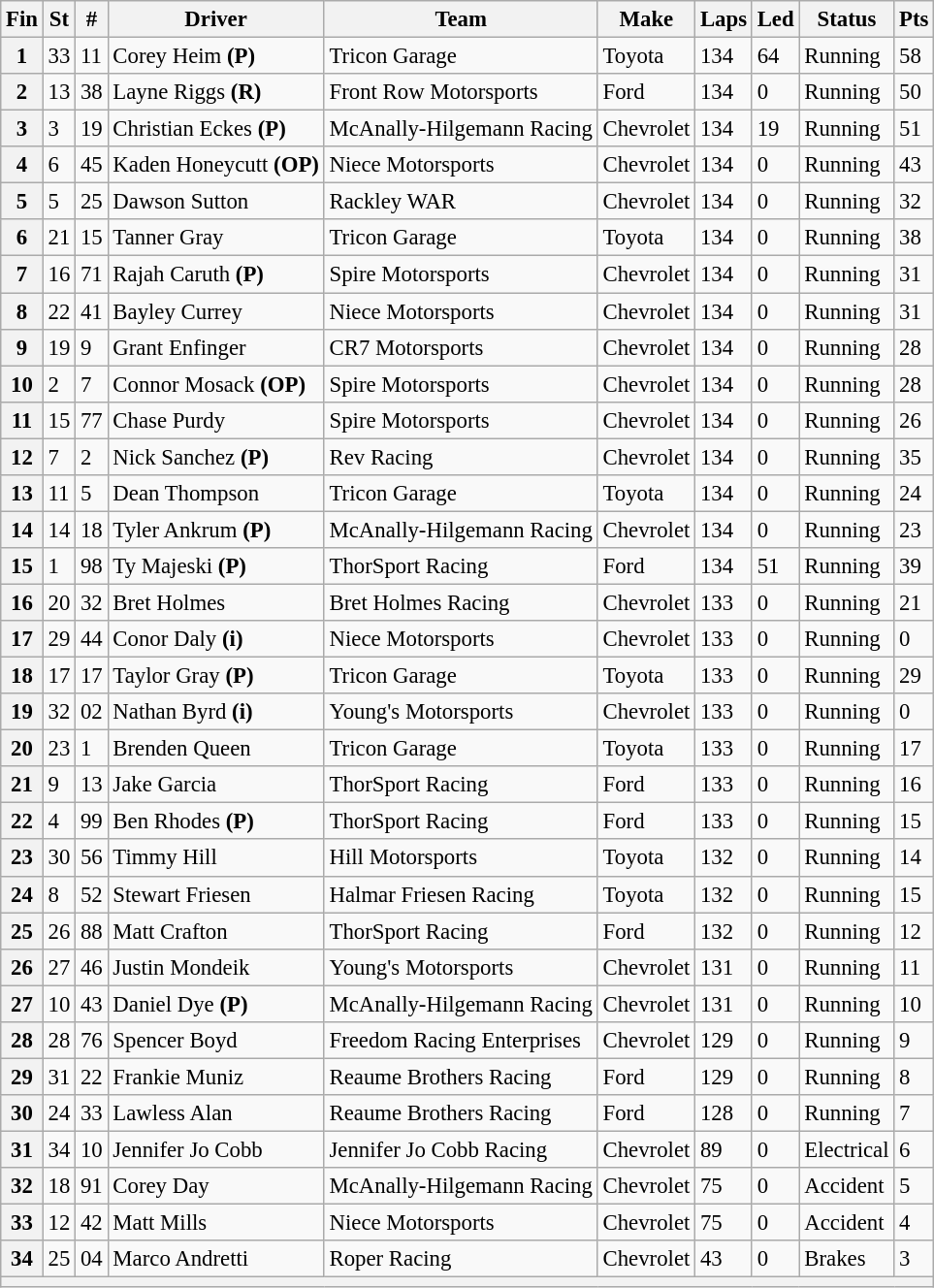<table class="wikitable" style="font-size:95%">
<tr>
<th>Fin</th>
<th>St</th>
<th>#</th>
<th>Driver</th>
<th>Team</th>
<th>Make</th>
<th>Laps</th>
<th>Led</th>
<th>Status</th>
<th>Pts</th>
</tr>
<tr>
<th>1</th>
<td>33</td>
<td>11</td>
<td>Corey Heim <strong>(P)</strong></td>
<td>Tricon Garage</td>
<td>Toyota</td>
<td>134</td>
<td>64</td>
<td>Running</td>
<td>58</td>
</tr>
<tr>
<th>2</th>
<td>13</td>
<td>38</td>
<td>Layne Riggs <strong>(R)</strong></td>
<td>Front Row Motorsports</td>
<td>Ford</td>
<td>134</td>
<td>0</td>
<td>Running</td>
<td>50</td>
</tr>
<tr>
<th>3</th>
<td>3</td>
<td>19</td>
<td>Christian Eckes <strong>(P)</strong></td>
<td>McAnally-Hilgemann Racing</td>
<td>Chevrolet</td>
<td>134</td>
<td>19</td>
<td>Running</td>
<td>51</td>
</tr>
<tr>
<th>4</th>
<td>6</td>
<td>45</td>
<td>Kaden Honeycutt <strong>(OP)</strong></td>
<td>Niece Motorsports</td>
<td>Chevrolet</td>
<td>134</td>
<td>0</td>
<td>Running</td>
<td>43</td>
</tr>
<tr>
<th>5</th>
<td>5</td>
<td>25</td>
<td>Dawson Sutton</td>
<td>Rackley WAR</td>
<td>Chevrolet</td>
<td>134</td>
<td>0</td>
<td>Running</td>
<td>32</td>
</tr>
<tr>
<th>6</th>
<td>21</td>
<td>15</td>
<td>Tanner Gray</td>
<td>Tricon Garage</td>
<td>Toyota</td>
<td>134</td>
<td>0</td>
<td>Running</td>
<td>38</td>
</tr>
<tr>
<th>7</th>
<td>16</td>
<td>71</td>
<td>Rajah Caruth <strong>(P)</strong></td>
<td>Spire Motorsports</td>
<td>Chevrolet</td>
<td>134</td>
<td>0</td>
<td>Running</td>
<td>31</td>
</tr>
<tr>
<th>8</th>
<td>22</td>
<td>41</td>
<td>Bayley Currey</td>
<td>Niece Motorsports</td>
<td>Chevrolet</td>
<td>134</td>
<td>0</td>
<td>Running</td>
<td>31</td>
</tr>
<tr>
<th>9</th>
<td>19</td>
<td>9</td>
<td>Grant Enfinger</td>
<td>CR7 Motorsports</td>
<td>Chevrolet</td>
<td>134</td>
<td>0</td>
<td>Running</td>
<td>28</td>
</tr>
<tr>
<th>10</th>
<td>2</td>
<td>7</td>
<td>Connor Mosack <strong>(OP)</strong></td>
<td>Spire Motorsports</td>
<td>Chevrolet</td>
<td>134</td>
<td>0</td>
<td>Running</td>
<td>28</td>
</tr>
<tr>
<th>11</th>
<td>15</td>
<td>77</td>
<td>Chase Purdy</td>
<td>Spire Motorsports</td>
<td>Chevrolet</td>
<td>134</td>
<td>0</td>
<td>Running</td>
<td>26</td>
</tr>
<tr>
<th>12</th>
<td>7</td>
<td>2</td>
<td>Nick Sanchez <strong>(P)</strong></td>
<td>Rev Racing</td>
<td>Chevrolet</td>
<td>134</td>
<td>0</td>
<td>Running</td>
<td>35</td>
</tr>
<tr>
<th>13</th>
<td>11</td>
<td>5</td>
<td>Dean Thompson</td>
<td>Tricon Garage</td>
<td>Toyota</td>
<td>134</td>
<td>0</td>
<td>Running</td>
<td>24</td>
</tr>
<tr>
<th>14</th>
<td>14</td>
<td>18</td>
<td>Tyler Ankrum <strong>(P)</strong></td>
<td>McAnally-Hilgemann Racing</td>
<td>Chevrolet</td>
<td>134</td>
<td>0</td>
<td>Running</td>
<td>23</td>
</tr>
<tr>
<th>15</th>
<td>1</td>
<td>98</td>
<td>Ty Majeski <strong>(P)</strong></td>
<td>ThorSport Racing</td>
<td>Ford</td>
<td>134</td>
<td>51</td>
<td>Running</td>
<td>39</td>
</tr>
<tr>
<th>16</th>
<td>20</td>
<td>32</td>
<td>Bret Holmes</td>
<td>Bret Holmes Racing</td>
<td>Chevrolet</td>
<td>133</td>
<td>0</td>
<td>Running</td>
<td>21</td>
</tr>
<tr>
<th>17</th>
<td>29</td>
<td>44</td>
<td>Conor Daly <strong>(i)</strong></td>
<td>Niece Motorsports</td>
<td>Chevrolet</td>
<td>133</td>
<td>0</td>
<td>Running</td>
<td>0</td>
</tr>
<tr>
<th>18</th>
<td>17</td>
<td>17</td>
<td>Taylor Gray <strong>(P)</strong></td>
<td>Tricon Garage</td>
<td>Toyota</td>
<td>133</td>
<td>0</td>
<td>Running</td>
<td>29</td>
</tr>
<tr>
<th>19</th>
<td>32</td>
<td>02</td>
<td>Nathan Byrd <strong>(i)</strong></td>
<td>Young's Motorsports</td>
<td>Chevrolet</td>
<td>133</td>
<td>0</td>
<td>Running</td>
<td>0</td>
</tr>
<tr>
<th>20</th>
<td>23</td>
<td>1</td>
<td>Brenden Queen</td>
<td>Tricon Garage</td>
<td>Toyota</td>
<td>133</td>
<td>0</td>
<td>Running</td>
<td>17</td>
</tr>
<tr>
<th>21</th>
<td>9</td>
<td>13</td>
<td>Jake Garcia</td>
<td>ThorSport Racing</td>
<td>Ford</td>
<td>133</td>
<td>0</td>
<td>Running</td>
<td>16</td>
</tr>
<tr>
<th>22</th>
<td>4</td>
<td>99</td>
<td>Ben Rhodes <strong>(P)</strong></td>
<td>ThorSport Racing</td>
<td>Ford</td>
<td>133</td>
<td>0</td>
<td>Running</td>
<td>15</td>
</tr>
<tr>
<th>23</th>
<td>30</td>
<td>56</td>
<td>Timmy Hill</td>
<td>Hill Motorsports</td>
<td>Toyota</td>
<td>132</td>
<td>0</td>
<td>Running</td>
<td>14</td>
</tr>
<tr>
<th>24</th>
<td>8</td>
<td>52</td>
<td>Stewart Friesen</td>
<td>Halmar Friesen Racing</td>
<td>Toyota</td>
<td>132</td>
<td>0</td>
<td>Running</td>
<td>15</td>
</tr>
<tr>
<th>25</th>
<td>26</td>
<td>88</td>
<td>Matt Crafton</td>
<td>ThorSport Racing</td>
<td>Ford</td>
<td>132</td>
<td>0</td>
<td>Running</td>
<td>12</td>
</tr>
<tr>
<th>26</th>
<td>27</td>
<td>46</td>
<td>Justin Mondeik</td>
<td>Young's Motorsports</td>
<td>Chevrolet</td>
<td>131</td>
<td>0</td>
<td>Running</td>
<td>11</td>
</tr>
<tr>
<th>27</th>
<td>10</td>
<td>43</td>
<td>Daniel Dye <strong>(P)</strong></td>
<td>McAnally-Hilgemann Racing</td>
<td>Chevrolet</td>
<td>131</td>
<td>0</td>
<td>Running</td>
<td>10</td>
</tr>
<tr>
<th>28</th>
<td>28</td>
<td>76</td>
<td>Spencer Boyd</td>
<td>Freedom Racing Enterprises</td>
<td>Chevrolet</td>
<td>129</td>
<td>0</td>
<td>Running</td>
<td>9</td>
</tr>
<tr>
<th>29</th>
<td>31</td>
<td>22</td>
<td>Frankie Muniz</td>
<td>Reaume Brothers Racing</td>
<td>Ford</td>
<td>129</td>
<td>0</td>
<td>Running</td>
<td>8</td>
</tr>
<tr>
<th>30</th>
<td>24</td>
<td>33</td>
<td>Lawless Alan</td>
<td>Reaume Brothers Racing</td>
<td>Ford</td>
<td>128</td>
<td>0</td>
<td>Running</td>
<td>7</td>
</tr>
<tr>
<th>31</th>
<td>34</td>
<td>10</td>
<td>Jennifer Jo Cobb</td>
<td>Jennifer Jo Cobb Racing</td>
<td>Chevrolet</td>
<td>89</td>
<td>0</td>
<td>Electrical</td>
<td>6</td>
</tr>
<tr>
<th>32</th>
<td>18</td>
<td>91</td>
<td>Corey Day</td>
<td>McAnally-Hilgemann Racing</td>
<td>Chevrolet</td>
<td>75</td>
<td>0</td>
<td>Accident</td>
<td>5</td>
</tr>
<tr>
<th>33</th>
<td>12</td>
<td>42</td>
<td>Matt Mills</td>
<td>Niece Motorsports</td>
<td>Chevrolet</td>
<td>75</td>
<td>0</td>
<td>Accident</td>
<td>4</td>
</tr>
<tr>
<th>34</th>
<td>25</td>
<td>04</td>
<td>Marco Andretti</td>
<td>Roper Racing</td>
<td>Chevrolet</td>
<td>43</td>
<td>0</td>
<td>Brakes</td>
<td>3</td>
</tr>
<tr>
<th colspan="10"></th>
</tr>
</table>
